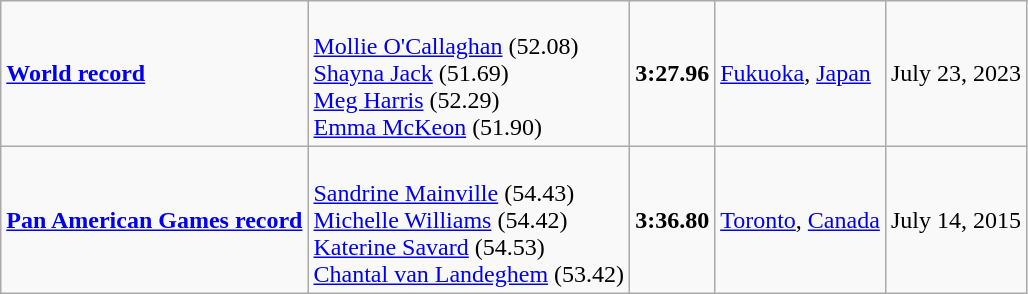<table class="wikitable">
<tr>
<td><strong><a href='#'>World record</a></strong></td>
<td><br><a href='#'>Mollie O'Callaghan</a> (52.08)<br><a href='#'>Shayna Jack</a> (51.69)<br><a href='#'>Meg Harris</a> (52.29)<br><a href='#'>Emma McKeon</a> (51.90)</td>
<td><strong>3:27.96</strong></td>
<td><a href='#'>Fukuoka</a>, <a href='#'>Japan</a></td>
<td>July 23, 2023</td>
</tr>
<tr>
<td><strong><a href='#'>Pan American Games record</a></strong></td>
<td><br><a href='#'>Sandrine Mainville</a> (54.43)<br><a href='#'>Michelle Williams</a> (54.42)<br><a href='#'>Katerine Savard</a> (54.53)<br><a href='#'>Chantal van Landeghem</a> (53.42)</td>
<td><strong>3:36.80</strong></td>
<td><a href='#'>Toronto</a>, <a href='#'>Canada</a></td>
<td>July 14, 2015</td>
</tr>
</table>
